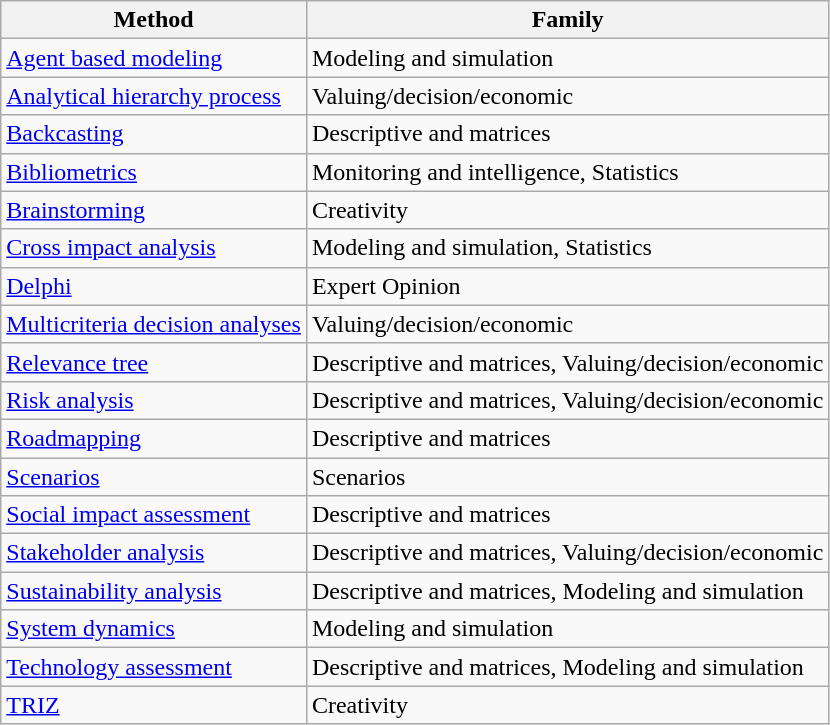<table class="wikitable sortable">
<tr>
<th>Method</th>
<th>Family</th>
</tr>
<tr>
<td><a href='#'>Agent based modeling</a></td>
<td>Modeling and simulation</td>
</tr>
<tr>
<td><a href='#'>Analytical hierarchy process</a></td>
<td>Valuing/decision/economic</td>
</tr>
<tr>
<td><a href='#'>Backcasting</a></td>
<td>Descriptive and matrices</td>
</tr>
<tr>
<td><a href='#'>Bibliometrics</a></td>
<td>Monitoring and intelligence, Statistics</td>
</tr>
<tr>
<td><a href='#'>Brainstorming</a></td>
<td>Creativity</td>
</tr>
<tr>
<td><a href='#'>Cross impact analysis</a></td>
<td>Modeling and simulation, Statistics</td>
</tr>
<tr>
<td><a href='#'>Delphi</a></td>
<td>Expert Opinion</td>
</tr>
<tr>
<td><a href='#'>Multicriteria decision analyses</a></td>
<td>Valuing/decision/economic</td>
</tr>
<tr>
<td><a href='#'>Relevance tree</a></td>
<td>Descriptive and matrices, Valuing/decision/economic</td>
</tr>
<tr>
<td><a href='#'>Risk analysis</a></td>
<td>Descriptive and matrices, Valuing/decision/economic</td>
</tr>
<tr>
<td><a href='#'>Roadmapping</a></td>
<td>Descriptive and matrices</td>
</tr>
<tr>
<td><a href='#'>Scenarios</a></td>
<td>Scenarios</td>
</tr>
<tr>
<td><a href='#'>Social impact assessment</a></td>
<td>Descriptive and matrices</td>
</tr>
<tr>
<td><a href='#'>Stakeholder analysis</a></td>
<td>Descriptive and matrices, Valuing/decision/economic</td>
</tr>
<tr>
<td><a href='#'>Sustainability analysis</a></td>
<td>Descriptive and matrices, Modeling and simulation</td>
</tr>
<tr>
<td><a href='#'>System dynamics</a></td>
<td>Modeling and simulation</td>
</tr>
<tr>
<td><a href='#'>Technology assessment</a></td>
<td>Descriptive and matrices, Modeling and simulation</td>
</tr>
<tr>
<td><a href='#'>TRIZ</a></td>
<td>Creativity</td>
</tr>
</table>
